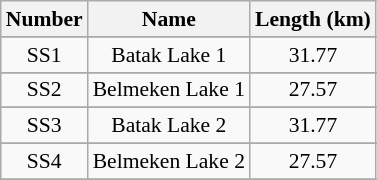<table class="wikitable" border="1" style="font-size:90%;">
<tr>
<th>Number</th>
<th>Name</th>
<th>Length (km)</th>
</tr>
<tr>
</tr>
<tr>
<td rowspan=1 align=center>SS1</td>
<td rowspan=1 align=center>Batak Lake 1</td>
<td rowspan=1 align=center>31.77</td>
</tr>
<tr>
</tr>
<tr>
<td rowspan=1 align=center>SS2</td>
<td rowspan=1 align=center>Belmeken Lake 1</td>
<td rowspan=1 align=center>27.57</td>
</tr>
<tr>
</tr>
<tr>
<td rowspan=1 align=center>SS3</td>
<td rowspan=1 align=center>Batak Lake 2</td>
<td rowspan=1 align=center>31.77</td>
</tr>
<tr>
</tr>
<tr>
<td rowspan=1 align=center>SS4</td>
<td rowspan=1 align=center>Belmeken Lake 2</td>
<td rowspan=1 align=center>27.57</td>
</tr>
<tr>
</tr>
</table>
